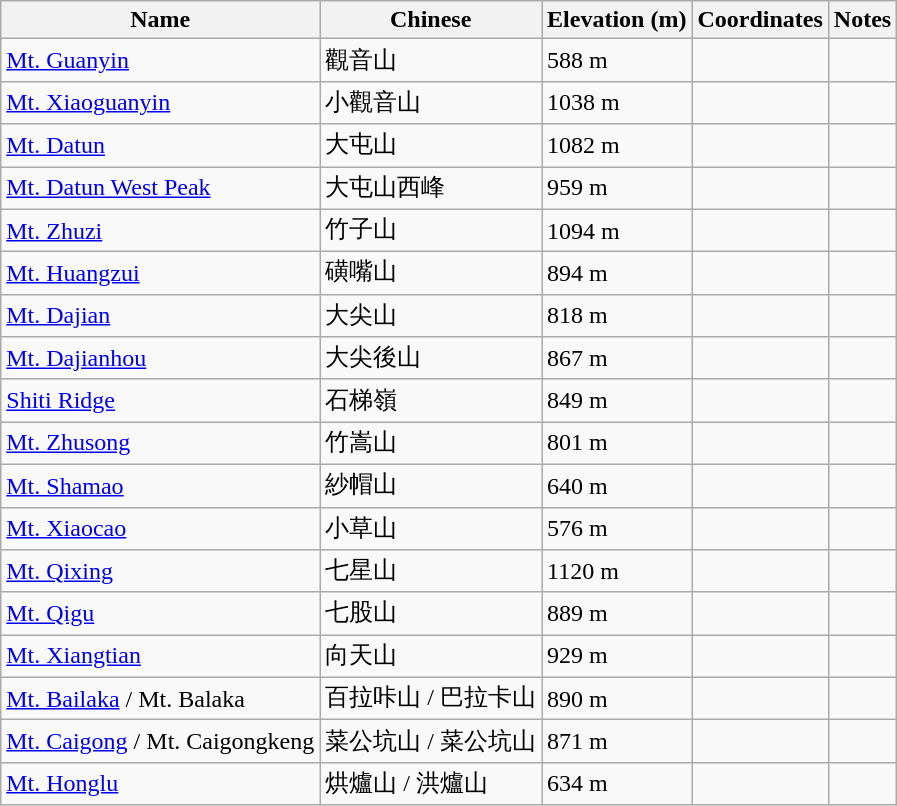<table class="wikitable">
<tr>
<th>Name</th>
<th>Chinese</th>
<th>Elevation (m)</th>
<th>Coordinates</th>
<th>Notes</th>
</tr>
<tr>
<td><a href='#'>Mt. Guanyin</a></td>
<td>觀音山</td>
<td>588 m</td>
<td></td>
<td></td>
</tr>
<tr>
<td><a href='#'>Mt. Xiaoguanyin</a></td>
<td>小觀音山</td>
<td>1038 m</td>
<td></td>
<td></td>
</tr>
<tr>
<td><a href='#'>Mt. Datun</a></td>
<td>大屯山</td>
<td>1082 m</td>
<td></td>
<td></td>
</tr>
<tr>
<td><a href='#'>Mt. Datun West Peak</a></td>
<td>大屯山西峰</td>
<td>959 m</td>
<td></td>
<td></td>
</tr>
<tr>
<td><a href='#'>Mt. Zhuzi</a></td>
<td>竹子山</td>
<td>1094 m</td>
<td></td>
<td></td>
</tr>
<tr>
<td><a href='#'>Mt. Huangzui</a></td>
<td>磺嘴山</td>
<td>894 m</td>
<td></td>
<td></td>
</tr>
<tr>
<td><a href='#'>Mt. Dajian</a></td>
<td>大尖山</td>
<td>818 m</td>
<td></td>
<td></td>
</tr>
<tr>
<td><a href='#'>Mt. Dajianhou</a></td>
<td>大尖後山</td>
<td>867 m</td>
<td></td>
<td></td>
</tr>
<tr>
<td><a href='#'>Shiti Ridge</a></td>
<td>石梯嶺</td>
<td>849 m</td>
<td></td>
<td></td>
</tr>
<tr>
<td><a href='#'>Mt. Zhusong</a></td>
<td>竹嵩山</td>
<td>801 m</td>
<td></td>
<td></td>
</tr>
<tr>
<td><a href='#'>Mt. Shamao</a></td>
<td>紗帽山</td>
<td>640 m</td>
<td></td>
<td></td>
</tr>
<tr>
<td><a href='#'>Mt. Xiaocao</a></td>
<td>小草山</td>
<td>576 m</td>
<td></td>
<td></td>
</tr>
<tr>
<td><a href='#'>Mt. Qixing</a></td>
<td>七星山</td>
<td>1120 m</td>
<td></td>
<td></td>
</tr>
<tr>
<td><a href='#'>Mt. Qigu</a></td>
<td>七股山</td>
<td>889 m</td>
<td></td>
<td></td>
</tr>
<tr>
<td><a href='#'>Mt. Xiangtian</a></td>
<td>向天山</td>
<td>929 m</td>
<td></td>
<td></td>
</tr>
<tr>
<td><a href='#'>Mt. Bailaka</a> / Mt. Balaka</td>
<td>百拉咔山 / 巴拉卡山</td>
<td>890 m</td>
<td></td>
<td></td>
</tr>
<tr>
<td><a href='#'>Mt. Caigong</a> / Mt. Caigongkeng</td>
<td>菜公坑山 / 菜公坑山</td>
<td>871 m</td>
<td></td>
<td></td>
</tr>
<tr>
<td><a href='#'>Mt. Honglu</a></td>
<td>烘爐山 / 洪爐山</td>
<td>634 m</td>
<td></td>
<td></td>
</tr>
</table>
